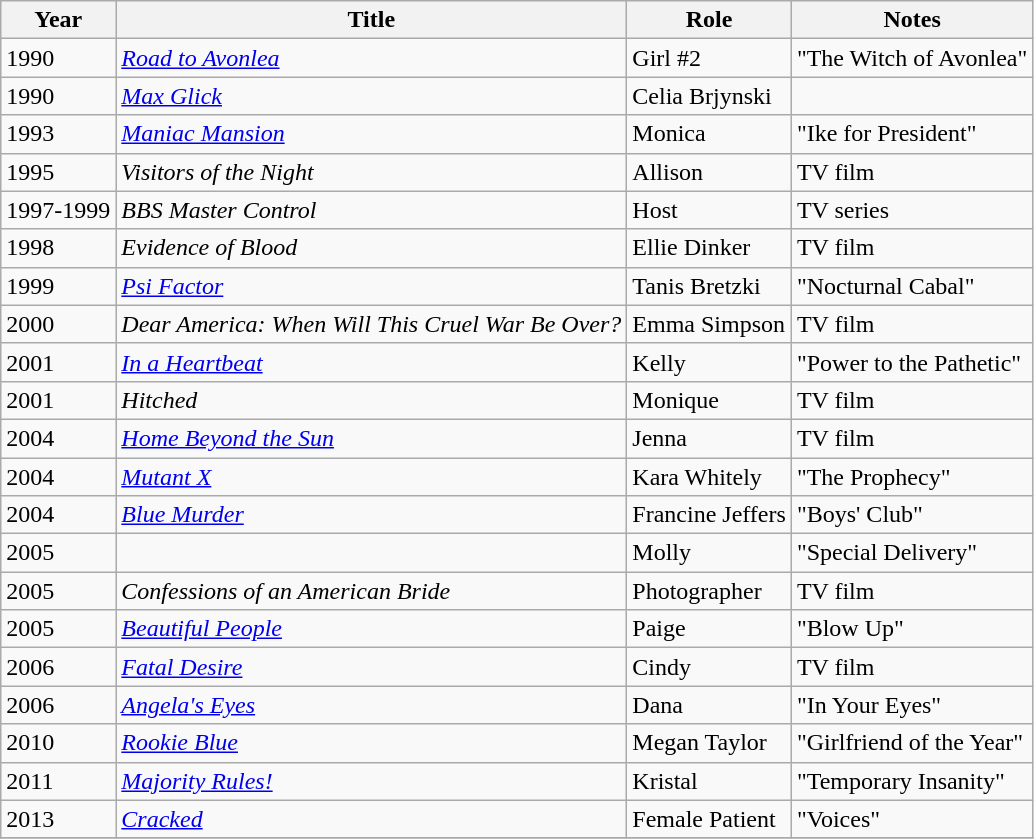<table class="wikitable sortable">
<tr>
<th>Year</th>
<th>Title</th>
<th>Role</th>
<th class="unsortable">Notes</th>
</tr>
<tr>
<td>1990</td>
<td><em><a href='#'>Road to Avonlea</a></em></td>
<td>Girl #2</td>
<td>"The Witch of Avonlea"</td>
</tr>
<tr>
<td>1990</td>
<td><em><a href='#'>Max Glick</a></em></td>
<td>Celia Brjynski</td>
<td></td>
</tr>
<tr>
<td>1993</td>
<td><em><a href='#'>Maniac Mansion</a></em></td>
<td>Monica</td>
<td>"Ike for President"</td>
</tr>
<tr>
<td>1995</td>
<td><em>Visitors of the Night</em></td>
<td>Allison</td>
<td>TV film</td>
</tr>
<tr>
<td>1997-1999</td>
<td><em>BBS Master Control</em></td>
<td>Host</td>
<td>TV series</td>
</tr>
<tr>
<td>1998</td>
<td><em>Evidence of Blood</em></td>
<td>Ellie Dinker</td>
<td>TV film</td>
</tr>
<tr>
<td>1999</td>
<td><em><a href='#'>Psi Factor</a></em></td>
<td>Tanis Bretzki</td>
<td>"Nocturnal Cabal"</td>
</tr>
<tr>
<td>2000</td>
<td><em>Dear America: When Will This Cruel War Be Over?</em></td>
<td>Emma Simpson</td>
<td>TV film</td>
</tr>
<tr>
<td>2001</td>
<td><em><a href='#'>In a Heartbeat</a></em></td>
<td>Kelly</td>
<td>"Power to the Pathetic"</td>
</tr>
<tr>
<td>2001</td>
<td><em>Hitched</em></td>
<td>Monique</td>
<td>TV film</td>
</tr>
<tr>
<td>2004</td>
<td><em><a href='#'>Home Beyond the Sun</a></em></td>
<td>Jenna</td>
<td>TV film</td>
</tr>
<tr>
<td>2004</td>
<td><em><a href='#'>Mutant X</a></em></td>
<td>Kara Whitely</td>
<td>"The Prophecy"</td>
</tr>
<tr>
<td>2004</td>
<td><em><a href='#'>Blue Murder</a></em></td>
<td>Francine Jeffers</td>
<td>"Boys' Club"</td>
</tr>
<tr>
<td>2005</td>
<td><em></em></td>
<td>Molly</td>
<td>"Special Delivery"</td>
</tr>
<tr>
<td>2005</td>
<td><em>Confessions of an American Bride</em></td>
<td>Photographer</td>
<td>TV film</td>
</tr>
<tr>
<td>2005</td>
<td><em><a href='#'>Beautiful People</a></em></td>
<td>Paige</td>
<td>"Blow Up"</td>
</tr>
<tr>
<td>2006</td>
<td><em><a href='#'>Fatal Desire</a></em></td>
<td>Cindy</td>
<td>TV film</td>
</tr>
<tr>
<td>2006</td>
<td><em><a href='#'>Angela's Eyes</a></em></td>
<td>Dana</td>
<td>"In Your Eyes"</td>
</tr>
<tr>
<td>2010</td>
<td><em><a href='#'>Rookie Blue</a></em></td>
<td>Megan Taylor</td>
<td>"Girlfriend of the Year"</td>
</tr>
<tr>
<td>2011</td>
<td><em><a href='#'>Majority Rules!</a></em></td>
<td>Kristal</td>
<td>"Temporary Insanity"</td>
</tr>
<tr>
<td>2013</td>
<td><em><a href='#'>Cracked</a></em></td>
<td>Female Patient</td>
<td>"Voices"</td>
</tr>
<tr>
</tr>
</table>
